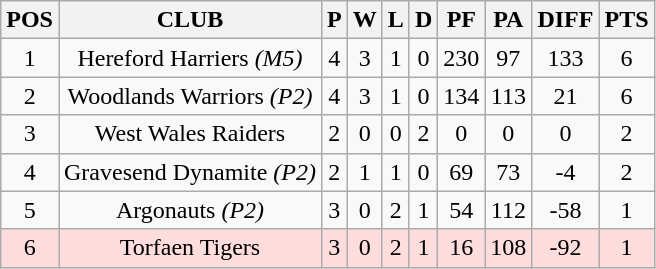<table class="wikitable" style="text-align: center;">
<tr>
<th>POS</th>
<th>CLUB</th>
<th>P</th>
<th>W</th>
<th>L</th>
<th>D</th>
<th>PF</th>
<th>PA</th>
<th>DIFF</th>
<th>PTS</th>
</tr>
<tr>
<td>1</td>
<td>Hereford Harriers <em>(M5)</em></td>
<td>4</td>
<td>3</td>
<td>1</td>
<td>0</td>
<td>230</td>
<td>97</td>
<td>133</td>
<td>6</td>
</tr>
<tr>
<td>2</td>
<td>Woodlands Warriors <em>(P2)</em></td>
<td>4</td>
<td>3</td>
<td>1</td>
<td>0</td>
<td>134</td>
<td>113</td>
<td>21</td>
<td>6</td>
</tr>
<tr>
<td>3</td>
<td> West Wales Raiders</td>
<td>2</td>
<td>0</td>
<td>0</td>
<td>2</td>
<td>0</td>
<td>0</td>
<td>0</td>
<td>2</td>
</tr>
<tr>
<td>4</td>
<td>Gravesend Dynamite <em>(P2)</em></td>
<td>2</td>
<td>1</td>
<td>1</td>
<td>0</td>
<td>69</td>
<td>73</td>
<td>-4</td>
<td>2</td>
</tr>
<tr>
<td>5</td>
<td>Argonauts <em>(P2)</em></td>
<td>3</td>
<td>0</td>
<td>2</td>
<td>1</td>
<td>54</td>
<td>112</td>
<td>-58</td>
<td>1</td>
</tr>
<tr style="background:#ffdddd;">
<td>6</td>
<td>Torfaen Tigers</td>
<td>3</td>
<td>0</td>
<td>2</td>
<td>1</td>
<td>16</td>
<td>108</td>
<td>-92</td>
<td>1</td>
</tr>
</table>
